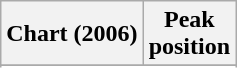<table class="wikitable sortable plainrowheaders" style="text-align:center">
<tr>
<th scope="col">Chart (2006)</th>
<th scope="col">Peak<br> position</th>
</tr>
<tr>
</tr>
<tr>
</tr>
</table>
